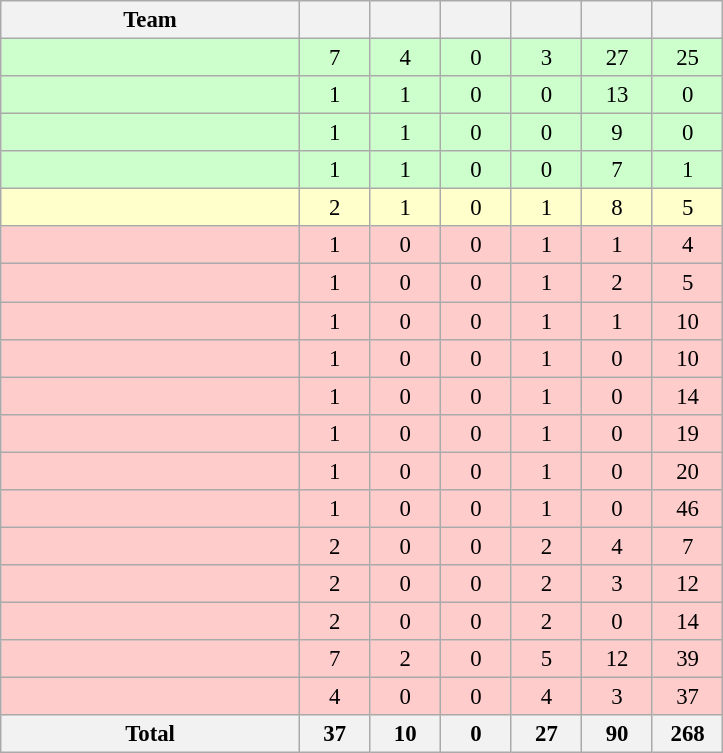<table class="wikitable" style="font-size:95%; text-align:center">
<tr>
<th width=192>Team</th>
<th width=40></th>
<th width=40></th>
<th width=40></th>
<th width=40></th>
<th width=40></th>
<th width=40></th>
</tr>
<tr style="background:#ccffcc;">
<td style="text-align:left;"></td>
<td>7</td>
<td>4</td>
<td>0</td>
<td>3</td>
<td>27</td>
<td>25</td>
</tr>
<tr style="background:#ccffcc;">
<td style="text-align:left;"></td>
<td>1</td>
<td>1</td>
<td>0</td>
<td>0</td>
<td>13</td>
<td>0</td>
</tr>
<tr style="background:#ccffcc;">
<td style="text-align:left;"></td>
<td>1</td>
<td>1</td>
<td>0</td>
<td>0</td>
<td>9</td>
<td>0</td>
</tr>
<tr style="background:#ccffcc;">
<td style="text-align:left;"></td>
<td>1</td>
<td>1</td>
<td>0</td>
<td>0</td>
<td>7</td>
<td>1</td>
</tr>
<tr style="background:#ffffcc;">
<td style="text-align:left;"></td>
<td>2</td>
<td>1</td>
<td>0</td>
<td>1</td>
<td>8</td>
<td>5</td>
</tr>
<tr style="background:#ffcccc;">
<td style="text-align:left;"></td>
<td>1</td>
<td>0</td>
<td>0</td>
<td>1</td>
<td>1</td>
<td>4</td>
</tr>
<tr style="background:#ffcccc;">
<td style="text-align:left;"></td>
<td>1</td>
<td>0</td>
<td>0</td>
<td>1</td>
<td>2</td>
<td>5</td>
</tr>
<tr style="background:#ffcccc;">
<td style="text-align:left;"></td>
<td>1</td>
<td>0</td>
<td>0</td>
<td>1</td>
<td>1</td>
<td>10</td>
</tr>
<tr style="background:#ffcccc;">
<td style="text-align:left;"></td>
<td>1</td>
<td>0</td>
<td>0</td>
<td>1</td>
<td>0</td>
<td>10</td>
</tr>
<tr style="background:#ffcccc;">
<td style="text-align:left;"></td>
<td>1</td>
<td>0</td>
<td>0</td>
<td>1</td>
<td>0</td>
<td>14</td>
</tr>
<tr style="background:#ffcccc;">
<td style="text-align:left;"></td>
<td>1</td>
<td>0</td>
<td>0</td>
<td>1</td>
<td>0</td>
<td>19</td>
</tr>
<tr style="background:#ffcccc;">
<td style="text-align:left;"></td>
<td>1</td>
<td>0</td>
<td>0</td>
<td>1</td>
<td>0</td>
<td>20</td>
</tr>
<tr style="background:#ffcccc;">
<td style="text-align:left;"></td>
<td>1</td>
<td>0</td>
<td>0</td>
<td>1</td>
<td>0</td>
<td>46</td>
</tr>
<tr style="background:#ffcccc;">
<td style="text-align:left;"></td>
<td>2</td>
<td>0</td>
<td>0</td>
<td>2</td>
<td>4</td>
<td>7</td>
</tr>
<tr style="background:#ffcccc;">
<td style="text-align:left;"></td>
<td>2</td>
<td>0</td>
<td>0</td>
<td>2</td>
<td>3</td>
<td>12</td>
</tr>
<tr style="background:#ffcccc;">
<td style="text-align:left;"></td>
<td>2</td>
<td>0</td>
<td>0</td>
<td>2</td>
<td>0</td>
<td>14</td>
</tr>
<tr style="background:#ffcccc;">
<td style="text-align:left;"></td>
<td>7</td>
<td>2</td>
<td>0</td>
<td>5</td>
<td>12</td>
<td>39</td>
</tr>
<tr style="background:#ffcccc;">
<td style="text-align:left;"></td>
<td>4</td>
<td>0</td>
<td>0</td>
<td>4</td>
<td>3</td>
<td>37</td>
</tr>
<tr>
<th>Total</th>
<th>37</th>
<th>10</th>
<th>0</th>
<th>27</th>
<th>90</th>
<th>268</th>
</tr>
</table>
